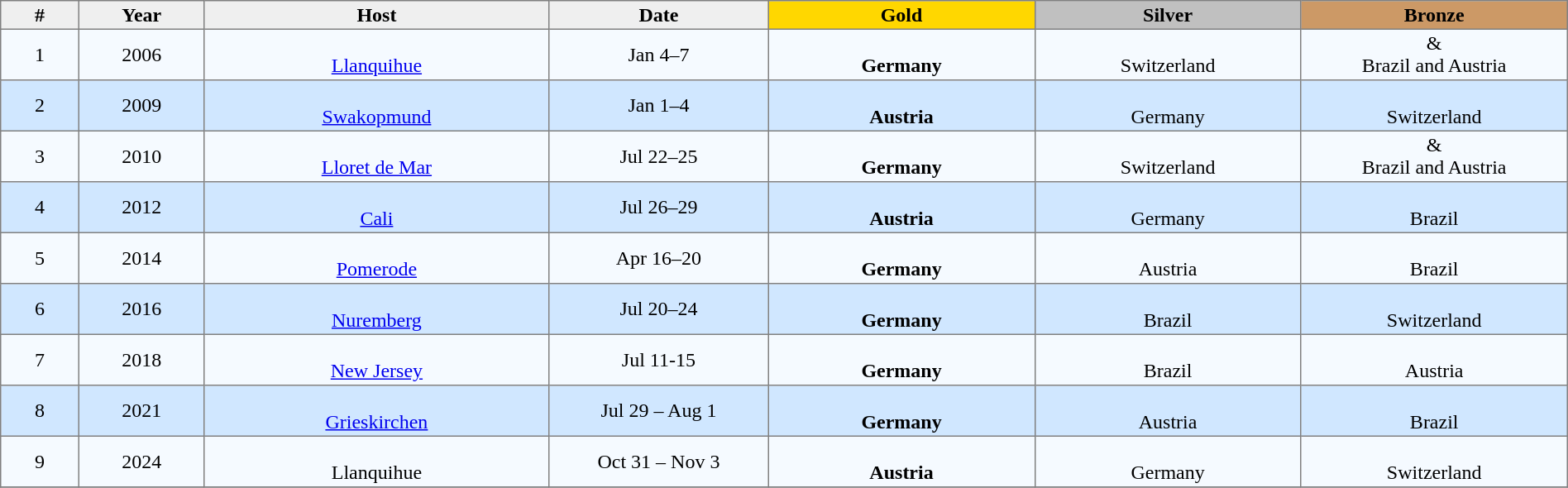<table class="toccolours" border="1" cellpadding="2" style="border-collapse: collapse; text-align: center; width: 100%; margin: 0 auto;">
<tr style="background: #efefef;">
<th width=5%>#</th>
<th width=8%>Year</th>
<th width=22%>Host</th>
<th width=14%>Date</th>
<th width=17% bgcolor=gold>Gold</th>
<th width=17% bgcolor=silver>Silver</th>
<th width=17% bgcolor="#cc9966">Bronze</th>
</tr>
<tr bgcolor=#F5FAFF>
<td>1</td>
<td>2006</td>
<td><br><a href='#'>Llanquihue</a></td>
<td>Jan 4–7</td>
<td><br><strong>Germany</strong></td>
<td><br>Switzerland</td>
<td> & <br>Brazil and Austria</td>
</tr>
<tr bgcolor=#D0E7FF>
<td>2</td>
<td>2009</td>
<td><br><a href='#'>Swakopmund</a></td>
<td>Jan 1–4</td>
<td><br><strong>Austria</strong></td>
<td><br>Germany</td>
<td><br>Switzerland</td>
</tr>
<tr bgcolor=#F5FAFF>
<td>3</td>
<td>2010</td>
<td><br><a href='#'>Lloret de Mar</a></td>
<td>Jul 22–25</td>
<td><br><strong>Germany</strong></td>
<td><br>Switzerland</td>
<td> & <br>Brazil and Austria</td>
</tr>
<tr bgcolor=#D0E7FF>
<td>4</td>
<td>2012</td>
<td><br><a href='#'>Cali</a></td>
<td>Jul 26–29</td>
<td><br><strong>Austria</strong></td>
<td><br>Germany</td>
<td><br>Brazil</td>
</tr>
<tr bgcolor=#F5FAFF>
<td>5</td>
<td>2014</td>
<td><br><a href='#'>Pomerode</a></td>
<td>Apr 16–20</td>
<td><br><strong>Germany</strong></td>
<td><br> Austria</td>
<td><br>Brazil</td>
</tr>
<tr bgcolor=#D0E7FF>
<td>6</td>
<td>2016</td>
<td><br><a href='#'>Nuremberg</a></td>
<td>Jul 20–24</td>
<td><br><strong>Germany</strong></td>
<td><br> Brazil</td>
<td><br>Switzerland</td>
</tr>
<tr bgcolor=#F5FAFF>
<td>7</td>
<td>2018</td>
<td><br> <a href='#'>New Jersey</a></td>
<td>Jul 11-15</td>
<td><br><strong>Germany</strong></td>
<td><br> Brazil</td>
<td><br>Austria</td>
</tr>
<tr bgcolor=#D0E7FF>
<td>8</td>
<td>2021</td>
<td><br><a href='#'>Grieskirchen</a></td>
<td>Jul 29 – Aug 1</td>
<td><br><strong>Germany</strong></td>
<td><br>Austria</td>
<td><br>Brazil</td>
</tr>
<tr bgcolor=#F5FAFF>
<td>9</td>
<td>2024</td>
<td><br>Llanquihue</td>
<td>Oct 31 – Nov 3</td>
<td> <br><strong>Austria</strong></td>
<td><br>Germany</td>
<td> <br>Switzerland</td>
</tr>
<tr bgcolor=#D0E7FF>
</tr>
</table>
